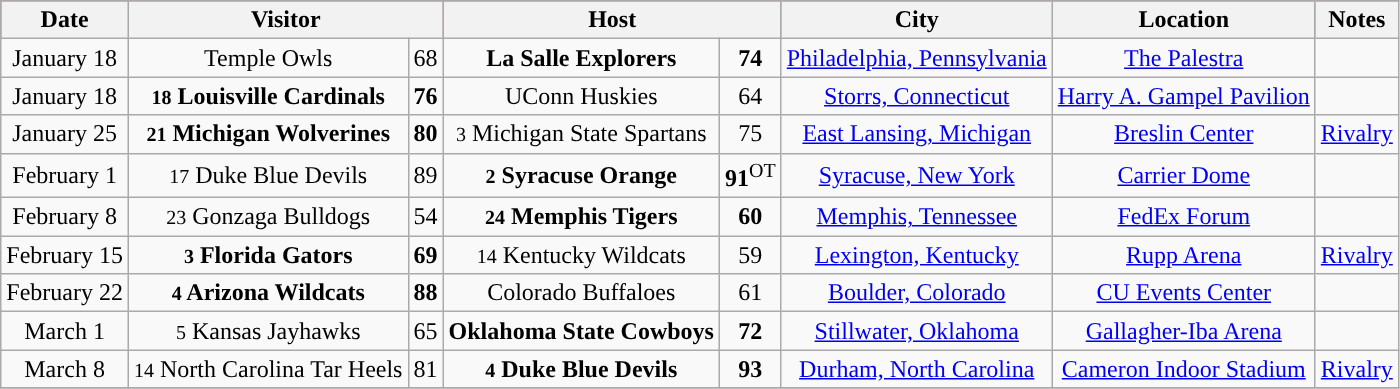<table class="wikitable" style="text-align:center">
<tr style="background:#A32638;"|>
<th>Date</th>
<th colspan=2>Visitor</th>
<th colspan=2>Host</th>
<th>City</th>
<th>Location</th>
<th>Notes</th>
</tr>
<tr>
<td>January 18</td>
<td>Temple Owls</td>
<td>68</td>
<td><strong>La Salle Explorers</strong></td>
<td><strong>74</strong></td>
<td><a href='#'>Philadelphia, Pennsylvania</a></td>
<td><a href='#'>The Palestra</a></td>
<td></td>
</tr>
<tr>
<td>January 18</td>
<td><strong><small>18</small> Louisville Cardinals</strong></td>
<td><strong>76</strong></td>
<td>UConn Huskies</td>
<td>64</td>
<td><a href='#'>Storrs, Connecticut</a></td>
<td><a href='#'>Harry A. Gampel Pavilion</a></td>
<td></td>
</tr>
<tr>
<td>January 25</td>
<td><strong><small>21</small> Michigan Wolverines</strong></td>
<td><strong>80</strong></td>
<td><small>3</small> Michigan State Spartans</td>
<td>75</td>
<td><a href='#'>East Lansing, Michigan</a></td>
<td><a href='#'>Breslin Center</a></td>
<td><a href='#'>Rivalry</a></td>
</tr>
<tr>
<td>February 1</td>
<td><small>17</small> Duke Blue Devils</td>
<td>89</td>
<td><strong><small>2</small> Syracuse Orange</strong></td>
<td><strong>91</strong><sup>OT</sup></td>
<td><a href='#'>Syracuse, New York</a></td>
<td><a href='#'>Carrier Dome</a></td>
<td></td>
</tr>
<tr>
<td>February 8</td>
<td><small>23</small> Gonzaga Bulldogs</td>
<td>54</td>
<td><strong><small>24</small> Memphis Tigers</strong></td>
<td><strong>60</strong></td>
<td><a href='#'>Memphis, Tennessee</a></td>
<td><a href='#'>FedEx Forum</a></td>
<td></td>
</tr>
<tr>
<td>February 15</td>
<td><strong><small>3</small> Florida Gators</strong></td>
<td><strong>69</strong></td>
<td><small>14</small> Kentucky Wildcats</td>
<td>59</td>
<td><a href='#'>Lexington, Kentucky</a></td>
<td><a href='#'>Rupp Arena</a></td>
<td><a href='#'>Rivalry</a></td>
</tr>
<tr>
<td>February 22</td>
<td><strong><small>4</small> Arizona Wildcats</strong></td>
<td><strong>88</strong></td>
<td>Colorado Buffaloes</td>
<td>61</td>
<td><a href='#'>Boulder, Colorado</a></td>
<td><a href='#'>CU Events Center</a></td>
<td></td>
</tr>
<tr>
<td>March 1</td>
<td><small>5</small> Kansas Jayhawks</td>
<td>65</td>
<td><strong>Oklahoma State Cowboys</strong></td>
<td><strong>72</strong></td>
<td><a href='#'>Stillwater, Oklahoma</a></td>
<td><a href='#'>Gallagher-Iba Arena</a></td>
<td></td>
</tr>
<tr>
<td>March 8</td>
<td><small>14</small> North Carolina Tar Heels</td>
<td>81</td>
<td><strong><small>4</small> Duke Blue Devils</strong></td>
<td><strong>93</strong></td>
<td><a href='#'>Durham, North Carolina</a></td>
<td><a href='#'>Cameron Indoor Stadium</a></td>
<td><a href='#'>Rivalry</a></td>
</tr>
<tr>
</tr>
</table>
